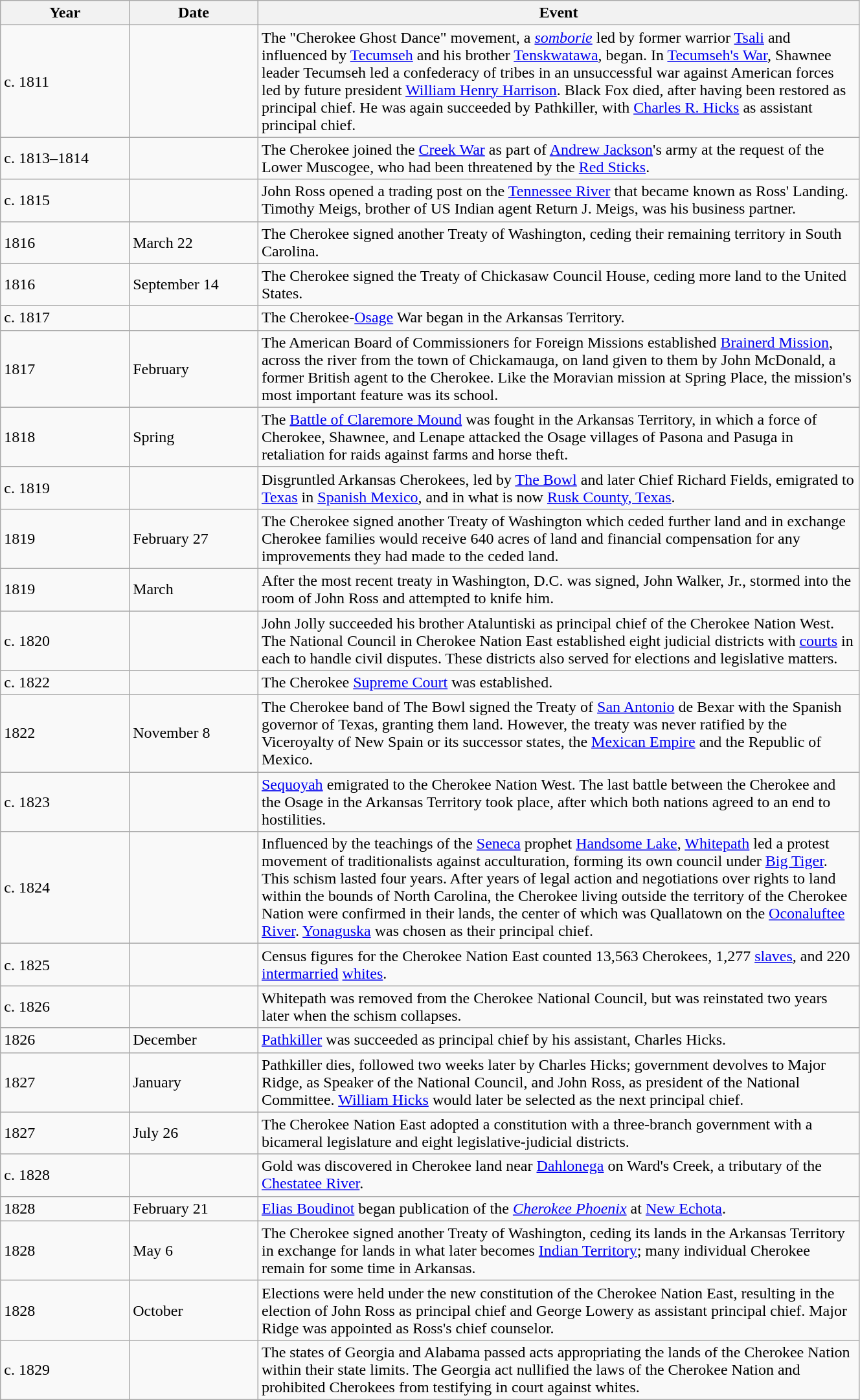<table class="wikitable" width="70%">
<tr>
<th style="width:15%">Year</th>
<th style="width:15%">Date</th>
<th>Event</th>
</tr>
<tr>
<td>c. 1811</td>
<td></td>
<td>The "Cherokee Ghost Dance" movement, a <em><a href='#'>somborie</a></em> led by former warrior <a href='#'>Tsali</a> and influenced by <a href='#'>Tecumseh</a> and his brother <a href='#'>Tenskwatawa</a>, began. In <a href='#'>Tecumseh's War</a>, Shawnee leader Tecumseh led a confederacy of tribes in an unsuccessful war against American forces led by future president <a href='#'>William Henry Harrison</a>. Black Fox died, after having been restored as principal chief. He was again succeeded by Pathkiller, with <a href='#'>Charles R. Hicks</a> as assistant principal chief.</td>
</tr>
<tr>
<td>c. 1813–1814</td>
<td></td>
<td>The Cherokee joined the <a href='#'>Creek War</a> as part of <a href='#'>Andrew Jackson</a>'s army at the request of the Lower Muscogee, who had been threatened by the <a href='#'>Red Sticks</a>.</td>
</tr>
<tr>
<td>c. 1815</td>
<td></td>
<td>John Ross opened a trading post on the <a href='#'>Tennessee River</a> that became known as Ross' Landing. Timothy Meigs, brother of US Indian agent Return J. Meigs, was his business partner.</td>
</tr>
<tr>
<td>1816</td>
<td>March 22</td>
<td>The Cherokee signed another Treaty of Washington, ceding their remaining territory in South Carolina.</td>
</tr>
<tr>
<td>1816</td>
<td>September 14</td>
<td>The Cherokee signed the Treaty of Chickasaw Council House, ceding more land to the United States.</td>
</tr>
<tr>
<td>c. 1817</td>
<td></td>
<td>The Cherokee-<a href='#'>Osage</a> War began in the Arkansas Territory.</td>
</tr>
<tr>
<td>1817</td>
<td>February</td>
<td>The American Board of Commissioners for Foreign Missions established <a href='#'>Brainerd Mission</a>, across the river from the town of Chickamauga, on land given to them by John McDonald, a former British agent to the Cherokee. Like the Moravian mission at Spring Place, the mission's most important feature was its school.</td>
</tr>
<tr>
<td>1818</td>
<td>Spring</td>
<td>The <a href='#'>Battle of Claremore Mound</a> was fought in the Arkansas Territory, in which a force of Cherokee, Shawnee, and Lenape attacked the Osage villages of Pasona and Pasuga in retaliation for raids against farms and horse theft.</td>
</tr>
<tr>
<td>c. 1819</td>
<td></td>
<td>Disgruntled Arkansas Cherokees, led by <a href='#'>The Bowl</a> and later Chief Richard Fields, emigrated to <a href='#'>Texas</a> in <a href='#'>Spanish Mexico</a>, and in what is now <a href='#'>Rusk County, Texas</a>.</td>
</tr>
<tr>
<td>1819</td>
<td>February 27</td>
<td>The Cherokee signed another Treaty of Washington which ceded further land and in exchange Cherokee families would receive 640 acres of land and financial compensation for any improvements they had made to the ceded land.</td>
</tr>
<tr>
<td>1819</td>
<td>March</td>
<td>After the most recent treaty in Washington, D.C. was signed, John Walker, Jr., stormed into the room of John Ross and attempted to knife him.</td>
</tr>
<tr>
<td>c. 1820</td>
<td></td>
<td>John Jolly succeeded his brother Ataluntiski as principal chief of the Cherokee Nation West. The National Council in Cherokee Nation East established eight judicial districts with <a href='#'>courts</a> in each to handle civil disputes. These districts also served for elections and legislative matters.</td>
</tr>
<tr>
<td>c. 1822</td>
<td></td>
<td>The Cherokee <a href='#'>Supreme Court</a> was established.</td>
</tr>
<tr>
<td>1822</td>
<td>November 8</td>
<td>The Cherokee band of The Bowl signed the Treaty of <a href='#'>San Antonio</a> de Bexar with the Spanish governor of Texas, granting them land. However, the treaty was never ratified by the Viceroyalty of New Spain or its successor states, the <a href='#'>Mexican Empire</a> and the Republic of Mexico.</td>
</tr>
<tr>
<td>c. 1823</td>
<td></td>
<td><a href='#'>Sequoyah</a> emigrated to the Cherokee Nation West. The last battle between the Cherokee and the Osage in the Arkansas Territory took place, after which both nations agreed to an end to hostilities.</td>
</tr>
<tr>
<td>c. 1824</td>
<td></td>
<td>Influenced by the teachings of the <a href='#'>Seneca</a> prophet <a href='#'>Handsome Lake</a>, <a href='#'>Whitepath</a> led a protest movement of traditionalists against acculturation, forming its own council under <a href='#'>Big Tiger</a>. This schism lasted four years. After years of legal action and negotiations over rights to land within the bounds of North Carolina, the Cherokee living outside the territory of the Cherokee Nation were confirmed in their lands, the center of which was Quallatown on the <a href='#'>Oconaluftee River</a>.  <a href='#'>Yonaguska</a> was chosen as their principal chief.</td>
</tr>
<tr>
<td>c. 1825</td>
<td></td>
<td>Census figures for the Cherokee Nation East counted 13,563 Cherokees, 1,277 <a href='#'>slaves</a>, and 220 <a href='#'>intermarried</a> <a href='#'>whites</a>.</td>
</tr>
<tr>
<td>c. 1826</td>
<td></td>
<td>Whitepath was removed from the Cherokee National Council, but was reinstated two years later when the schism collapses.</td>
</tr>
<tr>
<td>1826</td>
<td>December</td>
<td><a href='#'>Pathkiller</a> was succeeded as principal chief by his assistant, Charles Hicks.</td>
</tr>
<tr>
<td>1827</td>
<td>January</td>
<td>Pathkiller dies, followed two weeks later by Charles Hicks; government devolves to Major Ridge, as Speaker of the National Council, and John Ross, as president of the National Committee. <a href='#'>William Hicks</a> would later be selected as the next principal chief.</td>
</tr>
<tr>
<td>1827</td>
<td>July 26</td>
<td>The Cherokee Nation East adopted a constitution with a three-branch government with a bicameral legislature and eight legislative-judicial districts.</td>
</tr>
<tr>
<td>c. 1828</td>
<td></td>
<td>Gold was discovered in Cherokee land near <a href='#'>Dahlonega</a> on Ward's Creek, a tributary of the <a href='#'>Chestatee River</a>.</td>
</tr>
<tr>
<td>1828</td>
<td>February 21</td>
<td><a href='#'>Elias Boudinot</a> began publication of the <em><a href='#'>Cherokee Phoenix</a></em> at <a href='#'>New Echota</a>.</td>
</tr>
<tr>
<td>1828</td>
<td>May 6</td>
<td>The Cherokee signed another Treaty of Washington, ceding its lands in the Arkansas Territory in exchange for lands in what later becomes <a href='#'>Indian Territory</a>; many individual Cherokee remain for some time in Arkansas.</td>
</tr>
<tr>
<td>1828</td>
<td>October</td>
<td>Elections were held under the new constitution of the Cherokee Nation East, resulting in the election of John Ross as principal chief and George Lowery as assistant principal chief. Major Ridge was appointed as Ross's chief counselor.</td>
</tr>
<tr>
<td>c. 1829</td>
<td></td>
<td>The states of Georgia and Alabama passed acts appropriating the lands of the Cherokee Nation within their state limits. The Georgia act nullified the laws of the Cherokee Nation and prohibited Cherokees from testifying in court against whites.</td>
</tr>
</table>
